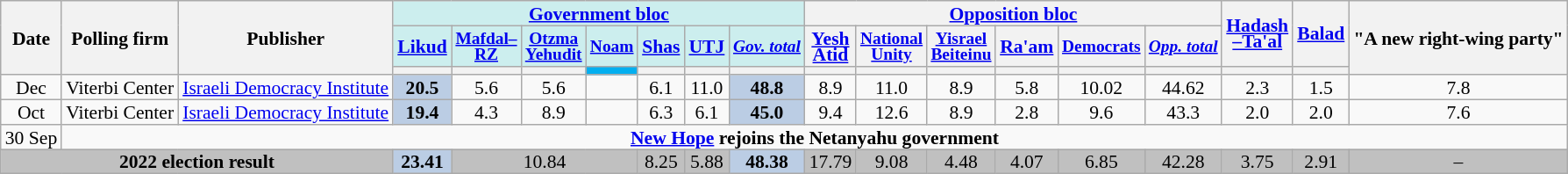<table class="wikitable sortable" style=text-align:center;font-size:90%;line-height:12px>
<tr>
<th rowspan=3>Date</th>
<th rowspan=3>Polling firm</th>
<th rowspan=3>Publisher</th>
<th colspan=7 style=background:#cee;><a href='#'>Government bloc</a></th>
<th colspan=6><a href='#'>Opposition bloc</a></th>
<th rowspan=2><a href='#'>Hadash<br>–Ta'al</a></th>
<th rowspan=2><a href='#'>Balad</a></th>
<th rowspan=3>"A new right-wing party"</th>
</tr>
<tr>
<th style=background:#cee><a href='#'>Likud</a></th>
<th style=background:#cee;font-size:90%><a href='#'>Mafdal–<br>RZ</a></th>
<th style=background:#cee;font-size:90%><a href='#'>Otzma<br>Yehudit</a></th>
<th style=background:#cee;font-size:90%><a href='#'>Noam</a></th>
<th style=background:#cee><a href='#'>Shas</a></th>
<th style=background:#cee><a href='#'>UTJ</a></th>
<th style=background:#cee;font-size:90%><a href='#'><em>Gov. total</em></a></th>
<th><a href='#'>Yesh<br>Atid</a></th>
<th style=font-size:90%><a href='#'>National<br>Unity</a></th>
<th style=font-size:90%><a href='#'>Yisrael<br>Beiteinu</a></th>
<th><a href='#'>Ra'am</a></th>
<th style=font-size:90%><a href='#'>Democrats</a></th>
<th style=font-size:90%><a href='#'><em>Opp. total</em></a></th>
</tr>
<tr>
<th style=background:></th>
<th style=background:></th>
<th style=background:></th>
<th style=background:#01AFF0></th>
<th style=background:></th>
<th style=background:></th>
<th style=background:></th>
<th style=background:></th>
<th style=background:></th>
<th style=background:></th>
<th style=background:></th>
<th style=background:></th>
<th style=background:></th>
<th style=background:></th>
<th style=background:></th>
</tr>
<tr>
<td data-sort-value=2024-12>Dec</td>
<td>Viterbi Center</td>
<td><a href='#'>Israeli Democracy Institute</a></td>
<td style=background:#BBCDE4><strong>20.5</strong> </td>
<td>5.6			    </td>
<td>5.6				</td>
<td>			</td>
<td>6.1				</td>
<td>11.0				</td>
<td style=background:#BBCDE4><strong>48.8</strong> </td>
<td>8.9				</td>
<td>11.0				</td>
<td>8.9				</td>
<td>5.8				</td>
<td>10.02        	    </td>
<td>44.62       	    </td>
<td>2.3				</td>
<td>1.5	            </td>
<td>7.8	            </td>
</tr>
<tr>
<td data-sort-value=2024-10>Oct</td>
<td>Viterbi Center</td>
<td><a href='#'>Israeli Democracy Institute</a></td>
<td style=background:#BBCDE4><strong>19.4</strong> </td>
<td>4.3			    </td>
<td>8.9				</td>
<td>			</td>
<td>6.3				</td>
<td>6.1				</td>
<td style=background:#BBCDE4><strong>45.0</strong> </td>
<td>9.4				</td>
<td>12.6				</td>
<td>8.9				</td>
<td>2.8				</td>
<td>9.6          	    </td>
<td>43.3          	</td>
<td>2.0				</td>
<td>2.0               </td>
<td>7.6	            </td>
</tr>
<tr>
<td data-sort-value=2024-09-30>30 Sep</td>
<td colspan=19><strong><a href='#'>New Hope</a> rejoins the Netanyahu  government</strong></td>
</tr>
<tr style=background:silver>
<td colspan=3><strong>2022 election result</strong></td>
<td style=background:#BBCDE4><strong>23.41</strong> </td>
<td colspan=3>10.84	</td>
<td>8.25				</td>
<td>5.88				</td>
<td style=background:#BBCDE4><strong>48.38</strong>	</td>
<td>17.79				</td>
<td>9.08	</td>
<td>4.48				</td>
<td>4.07				</td>
<td>6.85 </td>
<td>42.28				</td>
<td>3.75				</td>
<td>2.91	            </td>
<td>–	            </td>
</tr>
</table>
